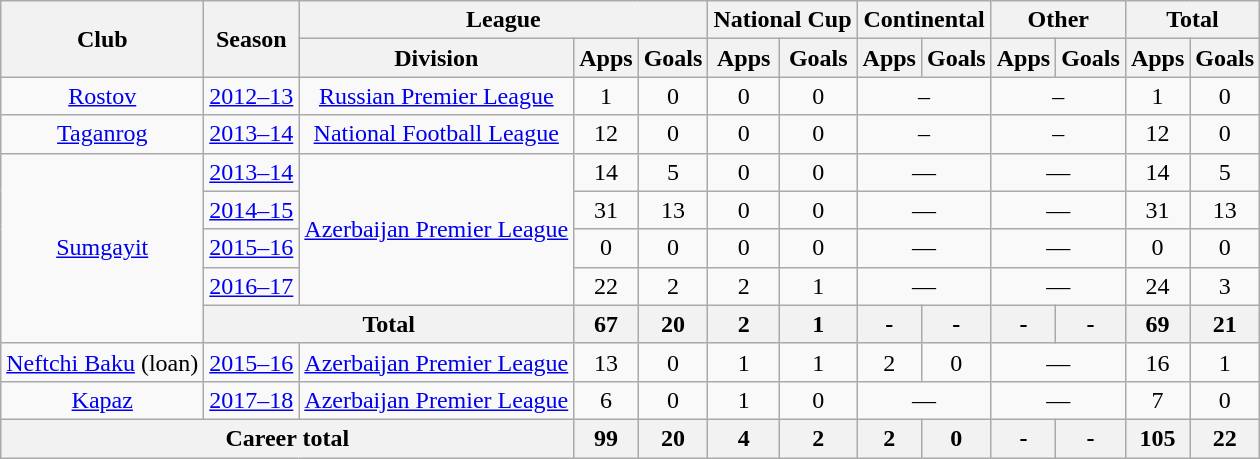<table class="wikitable" style="text-align: center;">
<tr>
<th rowspan="2">Club</th>
<th rowspan="2">Season</th>
<th colspan="3">League</th>
<th colspan="2">National Cup</th>
<th colspan="2">Continental</th>
<th colspan="2">Other</th>
<th colspan="2">Total</th>
</tr>
<tr>
<th>Division</th>
<th>Apps</th>
<th>Goals</th>
<th>Apps</th>
<th>Goals</th>
<th>Apps</th>
<th>Goals</th>
<th>Apps</th>
<th>Goals</th>
<th>Apps</th>
<th>Goals</th>
</tr>
<tr>
<td valign="center"><a href='#'>Rostov</a></td>
<td><a href='#'>2012–13</a></td>
<td><a href='#'>Russian Premier League</a></td>
<td>1</td>
<td>0</td>
<td>0</td>
<td>0</td>
<td colspan="2">–</td>
<td colspan="2">–</td>
<td>1</td>
<td>0</td>
</tr>
<tr>
<td valign="center"><a href='#'>Taganrog</a></td>
<td><a href='#'>2013–14</a></td>
<td><a href='#'>National Football League</a></td>
<td>12</td>
<td>0</td>
<td>0</td>
<td>0</td>
<td colspan="2">–</td>
<td colspan="2">–</td>
<td>12</td>
<td>0</td>
</tr>
<tr>
<td rowspan="5" valign="center"><a href='#'>Sumgayit</a></td>
<td><a href='#'>2013–14</a></td>
<td rowspan="4" valign="center"><a href='#'>Azerbaijan Premier League</a></td>
<td>14</td>
<td>5</td>
<td>0</td>
<td>0</td>
<td colspan="2">—</td>
<td colspan="2">—</td>
<td>14</td>
<td>5</td>
</tr>
<tr>
<td><a href='#'>2014–15</a></td>
<td>31</td>
<td>13</td>
<td>0</td>
<td>0</td>
<td colspan="2">—</td>
<td colspan="2">—</td>
<td>31</td>
<td>13</td>
</tr>
<tr>
<td><a href='#'>2015–16</a></td>
<td>0</td>
<td>0</td>
<td>0</td>
<td>0</td>
<td colspan="2">—</td>
<td colspan="2">—</td>
<td>0</td>
<td>0</td>
</tr>
<tr>
<td><a href='#'>2016–17</a></td>
<td>22</td>
<td>2</td>
<td>2</td>
<td>1</td>
<td colspan="2">—</td>
<td colspan="2">—</td>
<td>24</td>
<td>3</td>
</tr>
<tr>
<th colspan="2">Total</th>
<th>67</th>
<th>20</th>
<th>2</th>
<th>1</th>
<th>-</th>
<th>-</th>
<th>-</th>
<th>-</th>
<th>69</th>
<th>21</th>
</tr>
<tr>
<td><a href='#'>Neftchi Baku</a> (loan)</td>
<td><a href='#'>2015–16</a></td>
<td><a href='#'>Azerbaijan Premier League</a></td>
<td>13</td>
<td>0</td>
<td>1</td>
<td>1</td>
<td>2</td>
<td>0</td>
<td colspan="2">—</td>
<td>16</td>
<td>1</td>
</tr>
<tr>
<td><a href='#'>Kapaz</a></td>
<td><a href='#'>2017–18</a></td>
<td><a href='#'>Azerbaijan Premier League</a></td>
<td>6</td>
<td>0</td>
<td>1</td>
<td>0</td>
<td colspan="2">—</td>
<td colspan="2">—</td>
<td>7</td>
<td>0</td>
</tr>
<tr>
<th colspan="3">Career total</th>
<th>99</th>
<th>20</th>
<th>4</th>
<th>2</th>
<th>2</th>
<th>0</th>
<th>-</th>
<th>-</th>
<th>105</th>
<th>22</th>
</tr>
</table>
